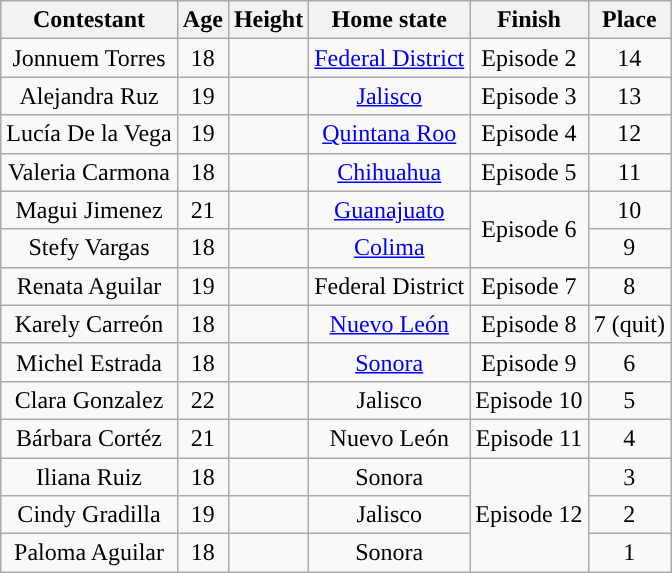<table class="wikitable sortable" style="text-align:center;">
<tr>
<th>Contestant</th>
<th>Age</th>
<th>Height</th>
<th>Home state</th>
<th>Finish</th>
<th>Place</th>
</tr>
<tr>
<td>Jonnuem Torres</td>
<td>18</td>
<td></td>
<td><a href='#'>Federal District</a></td>
<td>Episode 2</td>
<td>14</td>
</tr>
<tr>
<td>Alejandra Ruz</td>
<td>19</td>
<td></td>
<td><a href='#'>Jalisco</a></td>
<td>Episode 3</td>
<td>13</td>
</tr>
<tr>
<td>Lucía De la Vega</td>
<td>19</td>
<td></td>
<td><a href='#'>Quintana Roo</a></td>
<td>Episode 4</td>
<td>12</td>
</tr>
<tr>
<td>Valeria Carmona</td>
<td>18</td>
<td></td>
<td><a href='#'>Chihuahua</a></td>
<td>Episode 5</td>
<td>11</td>
</tr>
<tr>
<td>Magui Jimenez</td>
<td>21</td>
<td></td>
<td><a href='#'>Guanajuato</a></td>
<td rowspan="2">Episode 6</td>
<td>10</td>
</tr>
<tr>
<td>Stefy Vargas</td>
<td>18</td>
<td></td>
<td><a href='#'>Colima</a></td>
<td>9</td>
</tr>
<tr>
<td>Renata Aguilar</td>
<td>19</td>
<td></td>
<td>Federal District</td>
<td>Episode 7</td>
<td>8</td>
</tr>
<tr>
<td>Karely Carreón</td>
<td>18</td>
<td></td>
<td><a href='#'>Nuevo León</a></td>
<td>Episode 8</td>
<td>7 (quit)</td>
</tr>
<tr>
<td>Michel Estrada</td>
<td>18</td>
<td></td>
<td><a href='#'>Sonora</a></td>
<td>Episode 9</td>
<td>6</td>
</tr>
<tr>
<td>Clara Gonzalez</td>
<td>22</td>
<td></td>
<td>Jalisco</td>
<td>Episode 10</td>
<td>5</td>
</tr>
<tr>
<td>Bárbara Cortéz</td>
<td>21</td>
<td></td>
<td>Nuevo León</td>
<td>Episode 11</td>
<td>4</td>
</tr>
<tr>
<td>Iliana Ruiz</td>
<td>18</td>
<td></td>
<td>Sonora</td>
<td rowspan="3">Episode 12</td>
<td>3</td>
</tr>
<tr>
<td>Cindy Gradilla</td>
<td>19</td>
<td></td>
<td>Jalisco</td>
<td>2</td>
</tr>
<tr>
<td>Paloma Aguilar</td>
<td>18</td>
<td></td>
<td>Sonora</td>
<td>1</td>
</tr>
</table>
